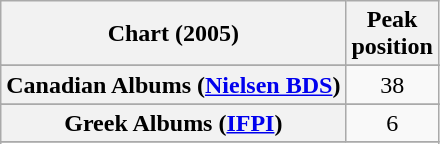<table → class="wikitable plainrowheaders sortable">
<tr>
<th align="left">Chart (2005)</th>
<th align="left">Peak<br>position</th>
</tr>
<tr>
</tr>
<tr>
</tr>
<tr>
</tr>
<tr>
</tr>
<tr>
<th scope="row">Canadian Albums (<a href='#'>Nielsen BDS</a>)</th>
<td align="center">38</td>
</tr>
<tr>
</tr>
<tr>
</tr>
<tr>
</tr>
<tr>
<th scope="row">Greek Albums (<a href='#'>IFPI</a>)</th>
<td align="center">6</td>
</tr>
<tr>
</tr>
<tr>
</tr>
<tr>
</tr>
<tr>
</tr>
<tr>
</tr>
<tr>
</tr>
<tr>
</tr>
<tr>
</tr>
<tr>
</tr>
</table>
